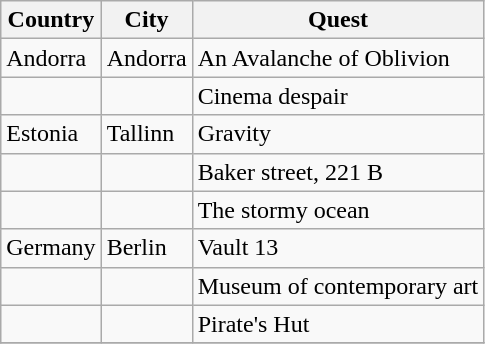<table class="wikitable">
<tr>
<th>Country</th>
<th>City</th>
<th>Quest</th>
</tr>
<tr>
<td>Andorra</td>
<td>Andorra</td>
<td>An Avalanche of Oblivion</td>
</tr>
<tr>
<td></td>
<td></td>
<td>Cinema despair</td>
</tr>
<tr>
<td>Estonia</td>
<td>Tallinn</td>
<td>Gravity</td>
</tr>
<tr>
<td></td>
<td></td>
<td>Baker street, 221 B</td>
</tr>
<tr>
<td></td>
<td></td>
<td>The stormy ocean</td>
</tr>
<tr>
<td>Germany</td>
<td>Berlin</td>
<td>Vault 13</td>
</tr>
<tr>
<td></td>
<td></td>
<td>Museum of contemporary art</td>
</tr>
<tr>
<td></td>
<td></td>
<td>Pirate's Hut</td>
</tr>
<tr>
</tr>
</table>
